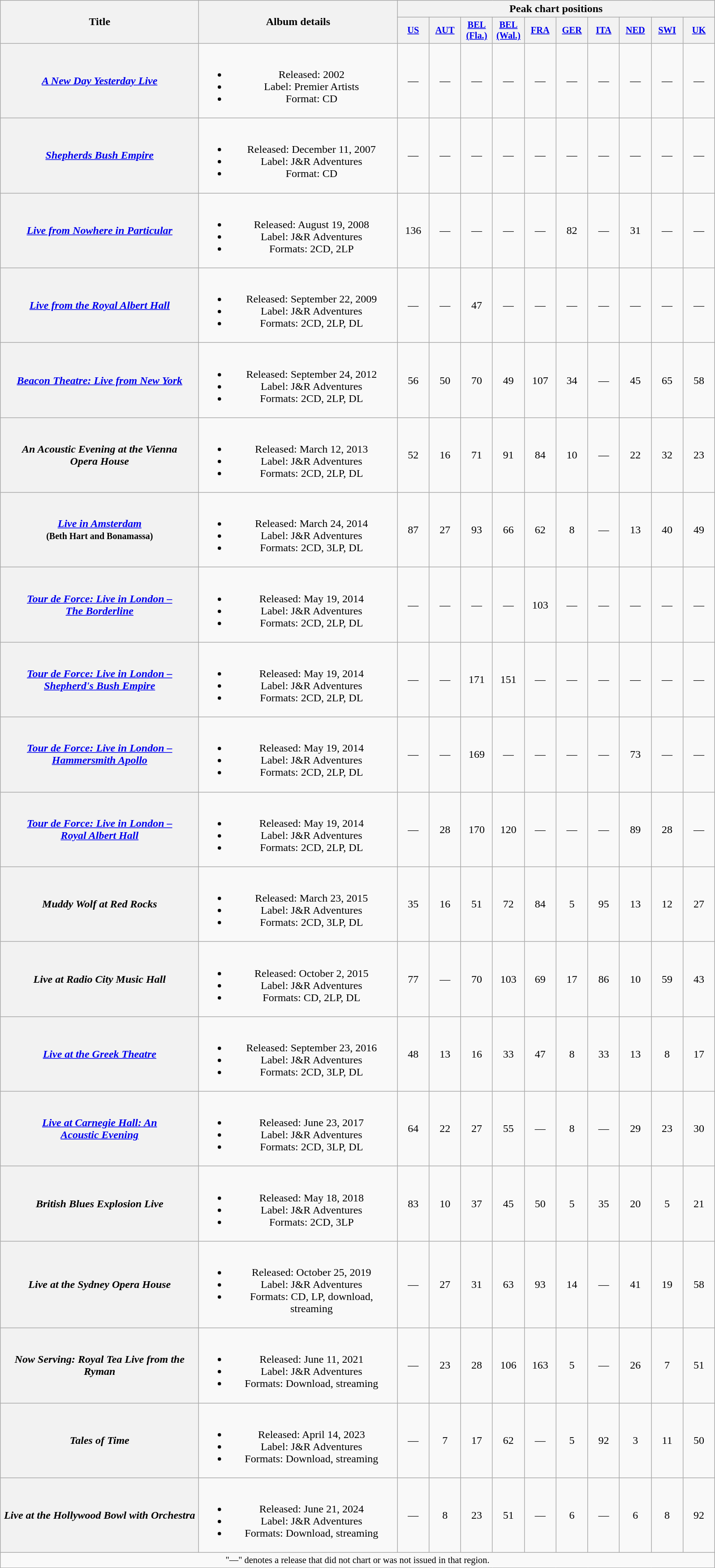<table class="wikitable plainrowheaders" style="text-align:center;">
<tr>
<th scope="col" rowspan="2" style="width:18em;">Title</th>
<th scope="col" rowspan="2" style="width:18em;">Album details</th>
<th scope="col" colspan="10">Peak chart positions</th>
</tr>
<tr>
<th scope="col" style="width:3em;font-size:85%;"><a href='#'>US</a><br></th>
<th scope="col" style="width:3em;font-size:85%;"><a href='#'>AUT</a><br></th>
<th scope="col" style="width:3em;font-size:85%;"><a href='#'>BEL<br>(Fla.)</a><br></th>
<th scope="col" style="width:3em;font-size:85%;"><a href='#'>BEL<br>(Wal.)</a><br></th>
<th scope="col" style="width:3em;font-size:85%;"><a href='#'>FRA</a><br></th>
<th scope="col" style="width:3em;font-size:85%;"><a href='#'>GER</a><br></th>
<th scope="col" style="width:3em;font-size:85%;"><a href='#'>ITA</a><br></th>
<th scope="col" style="width:3em;font-size:85%;"><a href='#'>NED</a><br></th>
<th scope="col" style="width:3em;font-size:85%;"><a href='#'>SWI</a><br></th>
<th scope="col" style="width:3em;font-size:85%;"><a href='#'>UK</a><br></th>
</tr>
<tr>
<th scope="row"><em><a href='#'>A New Day Yesterday Live</a></em></th>
<td><br><ul><li>Released: 2002</li><li>Label: Premier Artists</li><li>Format: CD</li></ul></td>
<td>—</td>
<td>—</td>
<td>—</td>
<td>—</td>
<td>—</td>
<td>—</td>
<td>—</td>
<td>—</td>
<td>—</td>
<td>—</td>
</tr>
<tr>
<th scope="row"><em><a href='#'>Shepherds Bush Empire</a></em></th>
<td><br><ul><li>Released: December 11, 2007</li><li>Label: J&R Adventures</li><li>Format: CD</li></ul></td>
<td>—</td>
<td>—</td>
<td>—</td>
<td>—</td>
<td>—</td>
<td>—</td>
<td>—</td>
<td>—</td>
<td>—</td>
<td>—</td>
</tr>
<tr>
<th scope="row"><em><a href='#'>Live from Nowhere in Particular</a></em></th>
<td><br><ul><li>Released: August 19, 2008</li><li>Label: J&R Adventures</li><li>Formats: 2CD, 2LP</li></ul></td>
<td>136</td>
<td>—</td>
<td>—</td>
<td>—</td>
<td>—</td>
<td>82</td>
<td>—</td>
<td>31</td>
<td>—</td>
<td>—</td>
</tr>
<tr>
<th scope="row"><em><a href='#'>Live from the Royal Albert Hall</a></em></th>
<td><br><ul><li>Released: September 22, 2009</li><li>Label: J&R Adventures</li><li>Formats: 2CD, 2LP, DL</li></ul></td>
<td>—</td>
<td>—</td>
<td>47</td>
<td>—</td>
<td>—</td>
<td>—</td>
<td>—</td>
<td>—</td>
<td>—</td>
<td>—</td>
</tr>
<tr>
<th scope="row"><em><a href='#'>Beacon Theatre: Live from New York</a></em></th>
<td><br><ul><li>Released: September 24, 2012</li><li>Label: J&R Adventures</li><li>Formats: 2CD, 2LP, DL</li></ul></td>
<td>56</td>
<td>50</td>
<td>70</td>
<td>49</td>
<td>107</td>
<td>34</td>
<td>—</td>
<td>45</td>
<td>65</td>
<td>58</td>
</tr>
<tr>
<th scope="row"><em>An Acoustic Evening at the Vienna<br>Opera House</em></th>
<td><br><ul><li>Released: March 12, 2013</li><li>Label: J&R Adventures</li><li>Formats: 2CD, 2LP, DL</li></ul></td>
<td>52</td>
<td>16</td>
<td>71</td>
<td>91</td>
<td>84</td>
<td>10</td>
<td>—</td>
<td>22</td>
<td>32</td>
<td>23</td>
</tr>
<tr>
<th scope="row"><em><a href='#'>Live in Amsterdam</a></em><br><small>(Beth Hart and Bonamassa)</small></th>
<td><br><ul><li>Released: March 24, 2014</li><li>Label: J&R Adventures</li><li>Formats: 2CD, 3LP, DL</li></ul></td>
<td>87</td>
<td>27</td>
<td>93</td>
<td>66</td>
<td>62</td>
<td>8</td>
<td>—</td>
<td>13</td>
<td>40</td>
<td>49</td>
</tr>
<tr>
<th scope="row"><em><a href='#'>Tour de Force: Live in London –<br>The Borderline</a></em></th>
<td><br><ul><li>Released: May 19, 2014</li><li>Label: J&R Adventures</li><li>Formats: 2CD, 2LP, DL</li></ul></td>
<td>—</td>
<td>—</td>
<td>—</td>
<td>—</td>
<td>103</td>
<td>—</td>
<td>—</td>
<td>—</td>
<td>—</td>
<td>—</td>
</tr>
<tr>
<th scope="row"><em><a href='#'>Tour de Force: Live in London –<br>Shepherd's Bush Empire</a></em></th>
<td><br><ul><li>Released: May 19, 2014</li><li>Label: J&R Adventures</li><li>Formats: 2CD, 2LP, DL</li></ul></td>
<td>—</td>
<td>—</td>
<td>171</td>
<td>151</td>
<td>—</td>
<td>—</td>
<td>—</td>
<td>—</td>
<td>—</td>
<td>—</td>
</tr>
<tr>
<th scope="row"><em><a href='#'>Tour de Force: Live in London –<br>Hammersmith Apollo</a></em></th>
<td><br><ul><li>Released: May 19, 2014</li><li>Label: J&R Adventures</li><li>Formats: 2CD, 2LP, DL</li></ul></td>
<td>—</td>
<td>—</td>
<td>169</td>
<td>—</td>
<td>—</td>
<td>—</td>
<td>—</td>
<td>73</td>
<td>—</td>
<td>—</td>
</tr>
<tr>
<th scope="row"><em><a href='#'>Tour de Force: Live in London –<br>Royal Albert Hall</a></em></th>
<td><br><ul><li>Released: May 19, 2014</li><li>Label: J&R Adventures</li><li>Formats: 2CD, 2LP, DL</li></ul></td>
<td>—</td>
<td>28</td>
<td>170</td>
<td>120</td>
<td>—</td>
<td>—</td>
<td>—</td>
<td>89</td>
<td>28</td>
<td>—</td>
</tr>
<tr>
<th scope="row"><em>Muddy Wolf at Red Rocks</em></th>
<td><br><ul><li>Released: March 23, 2015</li><li>Label: J&R Adventures</li><li>Formats: 2CD, 3LP, DL</li></ul></td>
<td>35</td>
<td>16</td>
<td>51</td>
<td>72</td>
<td>84</td>
<td>5</td>
<td>95</td>
<td>13</td>
<td>12</td>
<td>27</td>
</tr>
<tr>
<th scope="row"><em>Live at Radio City Music Hall</em></th>
<td><br><ul><li>Released: October 2, 2015</li><li>Label: J&R Adventures</li><li>Formats: CD, 2LP, DL</li></ul></td>
<td>77</td>
<td>—</td>
<td>70</td>
<td>103</td>
<td>69</td>
<td>17</td>
<td>86</td>
<td>10</td>
<td>59</td>
<td>43</td>
</tr>
<tr>
<th scope="row"><em><a href='#'>Live at the Greek Theatre</a></em></th>
<td><br><ul><li>Released: September 23, 2016</li><li>Label: J&R Adventures</li><li>Formats: 2CD, 3LP, DL</li></ul></td>
<td>48</td>
<td>13</td>
<td>16</td>
<td>33</td>
<td>47</td>
<td>8</td>
<td>33</td>
<td>13</td>
<td>8</td>
<td>17</td>
</tr>
<tr>
<th scope="row"><em><a href='#'>Live at Carnegie Hall: An<br>Acoustic Evening</a></em></th>
<td><br><ul><li>Released: June 23, 2017</li><li>Label: J&R Adventures</li><li>Formats: 2CD, 3LP, DL</li></ul></td>
<td>64</td>
<td>22</td>
<td>27</td>
<td>55</td>
<td>—</td>
<td>8</td>
<td>—</td>
<td>29</td>
<td>23</td>
<td>30</td>
</tr>
<tr>
<th scope="row"><em>British Blues Explosion Live</em></th>
<td><br><ul><li>Released: May 18, 2018</li><li>Label: J&R Adventures</li><li>Formats: 2CD, 3LP</li></ul></td>
<td>83</td>
<td>10</td>
<td>37</td>
<td>45</td>
<td>50</td>
<td>5</td>
<td>35</td>
<td>20</td>
<td>5</td>
<td>21</td>
</tr>
<tr>
<th scope="row"><em>Live at the Sydney Opera House</em></th>
<td><br><ul><li>Released: October 25, 2019</li><li>Label: J&R Adventures</li><li>Formats: CD, LP, download, streaming</li></ul></td>
<td>—</td>
<td>27</td>
<td>31</td>
<td>63</td>
<td>93</td>
<td>14</td>
<td>—</td>
<td>41</td>
<td>19</td>
<td>58</td>
</tr>
<tr>
<th scope="row"><em>Now Serving: Royal Tea Live from the Ryman</em></th>
<td><br><ul><li>Released: June 11, 2021</li><li>Label: J&R Adventures</li><li>Formats: Download, streaming</li></ul></td>
<td>—</td>
<td>23</td>
<td>28</td>
<td>106</td>
<td>163<br></td>
<td>5</td>
<td>—</td>
<td>26</td>
<td>7</td>
<td>51</td>
</tr>
<tr>
<th scope="row"><em>Tales of Time</em></th>
<td><br><ul><li>Released: April 14, 2023</li><li>Label: J&R Adventures</li><li>Formats: Download, streaming</li></ul></td>
<td>—</td>
<td>7</td>
<td>17</td>
<td>62</td>
<td>—</td>
<td>5</td>
<td>92<br></td>
<td>3</td>
<td>11</td>
<td>50</td>
</tr>
<tr>
<th scope="row"><em>Live at the Hollywood Bowl with Orchestra</em></th>
<td><br><ul><li>Released: June 21, 2024</li><li>Label: J&R Adventures</li><li>Formats: Download, streaming</li></ul></td>
<td>—</td>
<td>8</td>
<td>23</td>
<td>51</td>
<td>—</td>
<td>6</td>
<td>—</td>
<td>6</td>
<td>8</td>
<td>92</td>
</tr>
<tr>
<td align="center" colspan="12" style="font-size: 85%">"—" denotes a release that did not chart or was not issued in that region.</td>
</tr>
</table>
